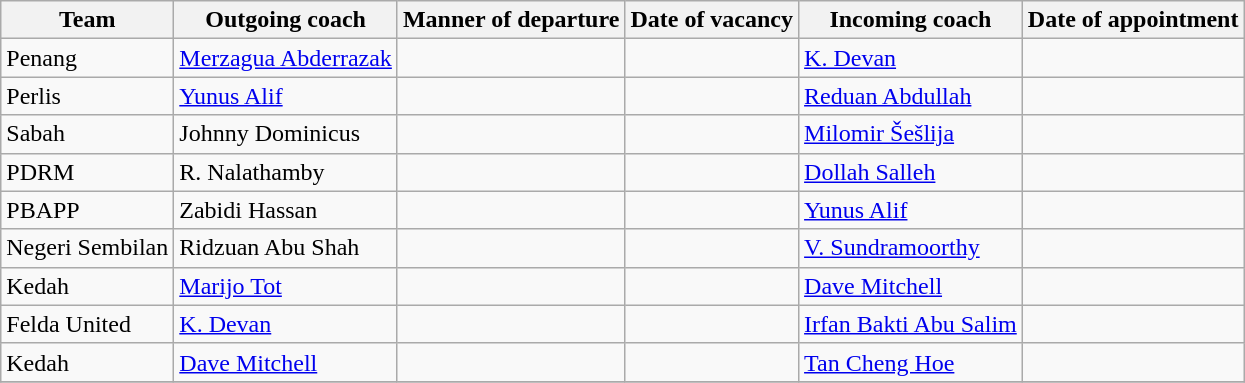<table class="wikitable">
<tr>
<th>Team</th>
<th>Outgoing coach</th>
<th>Manner of departure</th>
<th>Date of vacancy</th>
<th>Incoming coach</th>
<th>Date of appointment</th>
</tr>
<tr>
<td>Penang</td>
<td> <a href='#'>Merzagua Abderrazak</a></td>
<td></td>
<td></td>
<td> <a href='#'>K. Devan</a></td>
<td></td>
</tr>
<tr>
<td>Perlis</td>
<td> <a href='#'>Yunus Alif</a></td>
<td></td>
<td></td>
<td> <a href='#'>Reduan Abdullah</a></td>
<td></td>
</tr>
<tr>
<td>Sabah</td>
<td> Johnny Dominicus</td>
<td></td>
<td></td>
<td> <a href='#'>Milomir Šešlija</a></td>
<td></td>
</tr>
<tr>
<td>PDRM</td>
<td>  R. Nalathamby</td>
<td></td>
<td></td>
<td> <a href='#'>Dollah Salleh</a></td>
<td></td>
</tr>
<tr>
<td>PBAPP</td>
<td> Zabidi Hassan</td>
<td></td>
<td></td>
<td> <a href='#'>Yunus Alif</a></td>
<td></td>
</tr>
<tr>
<td>Negeri Sembilan</td>
<td> Ridzuan Abu Shah</td>
<td></td>
<td></td>
<td> <a href='#'>V. Sundramoorthy</a></td>
<td></td>
</tr>
<tr>
<td>Kedah</td>
<td> <a href='#'>Marijo Tot</a></td>
<td></td>
<td></td>
<td> <a href='#'>Dave Mitchell</a></td>
<td></td>
</tr>
<tr>
<td>Felda United</td>
<td> <a href='#'>K. Devan</a></td>
<td></td>
<td></td>
<td> <a href='#'>Irfan Bakti Abu Salim</a></td>
<td></td>
</tr>
<tr>
<td>Kedah</td>
<td> <a href='#'>Dave Mitchell</a></td>
<td></td>
<td></td>
<td> <a href='#'>Tan Cheng Hoe</a></td>
<td></td>
</tr>
<tr>
</tr>
</table>
